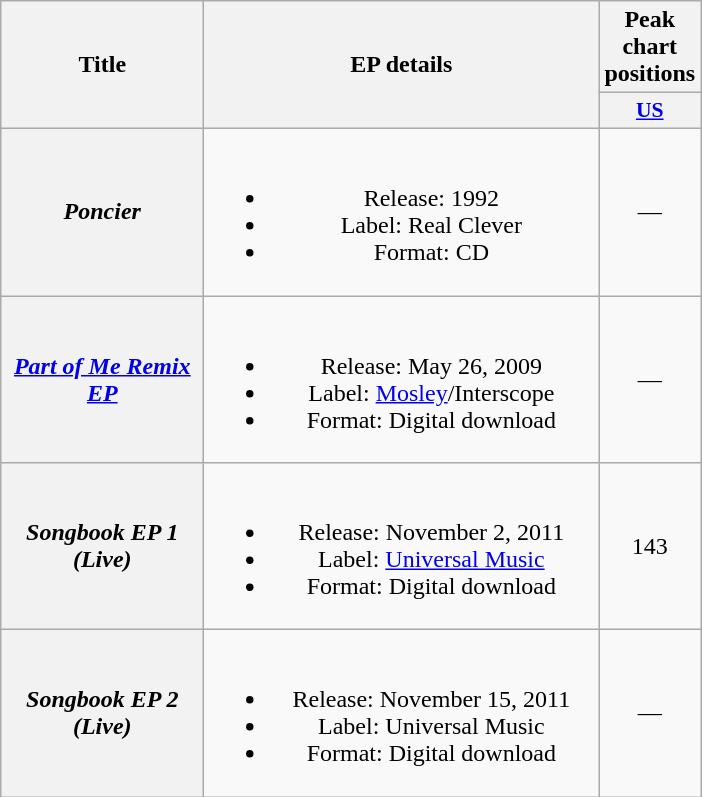<table class="wikitable plainrowheaders" style="text-align:center;" border="1">
<tr>
<th scope="col" rowspan="2" style="width:8em;">Title</th>
<th scope="col" rowspan="2" style="width:16em;">EP details</th>
<th scope="col" colspan="1">Peak chart positions</th>
</tr>
<tr>
<th scope="col" style="width:3em;font-size:90%;"><a href='#'>US</a><br></th>
</tr>
<tr>
<th scope="row"><em>Poncier</em></th>
<td><br><ul><li>Release: 1992</li><li>Label: Real Clever</li><li>Format: CD</li></ul></td>
<td>—</td>
</tr>
<tr>
<th scope="row"><em><a href='#'>Part of Me Remix EP</a></em></th>
<td><br><ul><li>Release: May 26, 2009</li><li>Label: <a href='#'>Mosley</a>/Interscope</li><li>Format: Digital download</li></ul></td>
<td>—</td>
</tr>
<tr>
<th scope="row"><em>Songbook EP 1 (Live)</em></th>
<td><br><ul><li>Release: November 2, 2011</li><li>Label: <a href='#'>Universal Music</a></li><li>Format: Digital download</li></ul></td>
<td>143</td>
</tr>
<tr>
<th scope="row"><em>Songbook EP 2 (Live)</em></th>
<td><br><ul><li>Release: November 15, 2011</li><li>Label: Universal Music</li><li>Format: Digital download</li></ul></td>
<td>—</td>
</tr>
</table>
